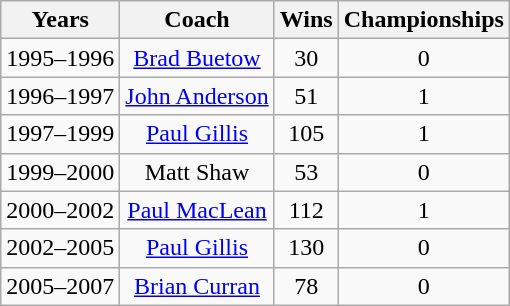<table class="wikitable" style="text-align:center;">
<tr>
<th>Years</th>
<th>Coach</th>
<th>Wins</th>
<th>Championships</th>
</tr>
<tr>
<td>1995–1996</td>
<td style="text-align:center;"><a href='#'>Brad Buetow</a></td>
<td>30</td>
<td>0</td>
</tr>
<tr>
<td>1996–1997</td>
<td style="text-align:center;"><a href='#'>John Anderson</a></td>
<td>51</td>
<td>1</td>
</tr>
<tr>
<td>1997–1999</td>
<td style="text-align:center;"><a href='#'>Paul Gillis</a></td>
<td>105</td>
<td>1</td>
</tr>
<tr>
<td>1999–2000</td>
<td style="text-align:center;">Matt Shaw</td>
<td>53</td>
<td>0</td>
</tr>
<tr>
<td>2000–2002</td>
<td style="text-align:center;"><a href='#'>Paul MacLean</a></td>
<td>112</td>
<td>1</td>
</tr>
<tr>
<td>2002–2005</td>
<td style="text-align:center;"><a href='#'>Paul Gillis</a></td>
<td>130</td>
<td>0</td>
</tr>
<tr>
<td>2005–2007</td>
<td style="text-align:center;"><a href='#'>Brian Curran</a></td>
<td>78</td>
<td>0</td>
</tr>
</table>
